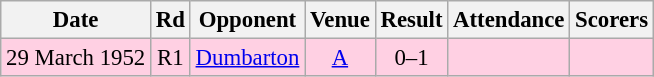<table class="wikitable sortable" style="font-size:95%; text-align:center">
<tr>
<th>Date</th>
<th>Rd</th>
<th>Opponent</th>
<th>Venue</th>
<th>Result</th>
<th>Attendance</th>
<th>Scorers</th>
</tr>
<tr bgcolor = "#ffd0e3">
<td>29 March 1952</td>
<td>R1</td>
<td><a href='#'>Dumbarton</a></td>
<td><a href='#'>A</a></td>
<td>0–1</td>
<td></td>
<td></td>
</tr>
</table>
